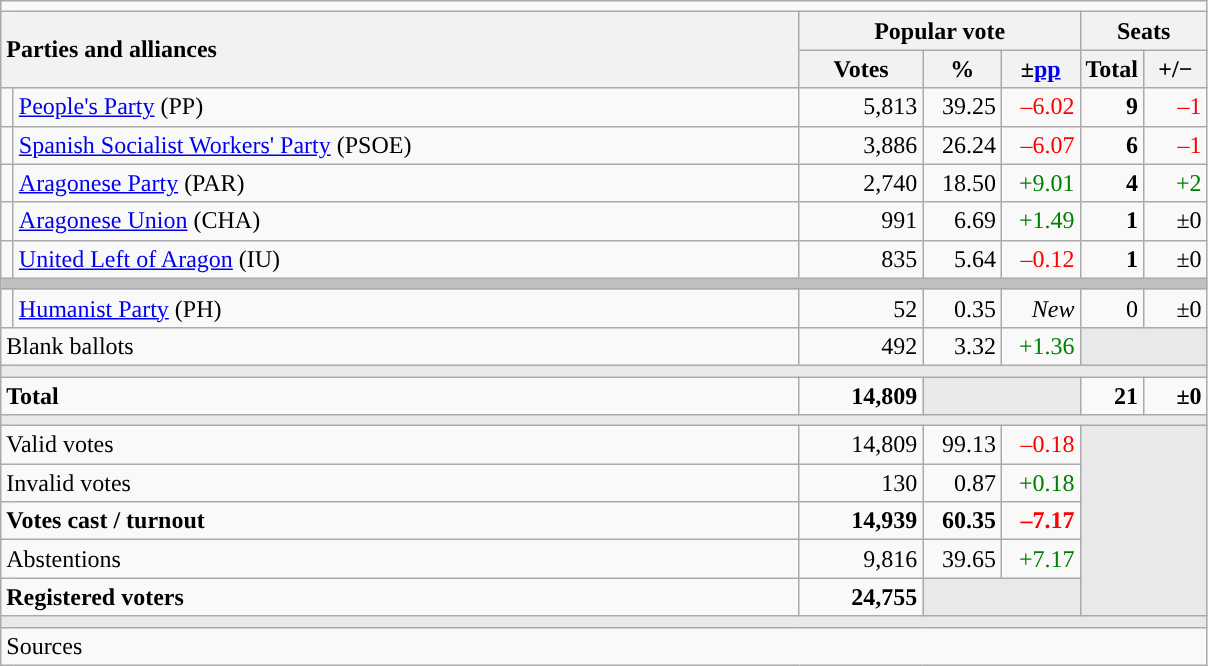<table class="wikitable" style="text-align:right;">
<tr>
<td colspan="7"></td>
</tr>
<tr>
<th style="text-align:left;" rowspan="2" colspan="2" width="525">Parties and alliances</th>
<th colspan="3">Popular vote</th>
<th colspan="2">Seats</th>
</tr>
<tr>
<th width="75">Votes</th>
<th width="45">%</th>
<th width="45">±<a href='#'>pp</a></th>
<th width="35">Total</th>
<th width="35">+/−</th>
</tr>
<tr>
<td width="1" style="color:inherit;background:"></td>
<td align="left"><a href='#'>People's Party</a> (PP)</td>
<td>5,813</td>
<td>39.25</td>
<td style="color:red;">–6.02</td>
<td><strong>9</strong></td>
<td style="color:red;">–1</td>
</tr>
<tr>
<td style="color:inherit;background:"></td>
<td align="left"><a href='#'>Spanish Socialist Workers' Party</a> (PSOE)</td>
<td>3,886</td>
<td>26.24</td>
<td style="color:red;">–6.07</td>
<td><strong>6</strong></td>
<td style="color:red;">–1</td>
</tr>
<tr>
<td style="color:inherit;background:"></td>
<td align="left"><a href='#'>Aragonese Party</a> (PAR)</td>
<td>2,740</td>
<td>18.50</td>
<td style="color:green;">+9.01</td>
<td><strong>4</strong></td>
<td style="color:green;">+2</td>
</tr>
<tr>
<td style="color:inherit;background:"></td>
<td align="left"><a href='#'>Aragonese Union</a> (CHA)</td>
<td>991</td>
<td>6.69</td>
<td style="color:green;">+1.49</td>
<td><strong>1</strong></td>
<td>±0</td>
</tr>
<tr>
<td style="color:inherit;background:"></td>
<td align="left"><a href='#'>United Left of Aragon</a> (IU)</td>
<td>835</td>
<td>5.64</td>
<td style="color:red;">–0.12</td>
<td><strong>1</strong></td>
<td>±0</td>
</tr>
<tr>
<td colspan="7" bgcolor="#C0C0C0"></td>
</tr>
<tr>
<td style="color:inherit;background:"></td>
<td align="left"><a href='#'>Humanist Party</a> (PH)</td>
<td>52</td>
<td>0.35</td>
<td><em>New</em></td>
<td>0</td>
<td>±0</td>
</tr>
<tr>
<td align="left" colspan="2">Blank ballots</td>
<td>492</td>
<td>3.32</td>
<td style="color:green;">+1.36</td>
<td bgcolor="#E9E9E9" colspan="2"></td>
</tr>
<tr>
<td colspan="7" bgcolor="#E9E9E9"></td>
</tr>
<tr style="font-weight:bold;">
<td align="left" colspan="2">Total</td>
<td>14,809</td>
<td bgcolor="#E9E9E9" colspan="2"></td>
<td>21</td>
<td>±0</td>
</tr>
<tr>
<td colspan="7" bgcolor="#E9E9E9"></td>
</tr>
<tr>
<td align="left" colspan="2">Valid votes</td>
<td>14,809</td>
<td>99.13</td>
<td style="color:red;">–0.18</td>
<td bgcolor="#E9E9E9" colspan="2" rowspan="5"></td>
</tr>
<tr>
<td align="left" colspan="2">Invalid votes</td>
<td>130</td>
<td>0.87</td>
<td style="color:green;">+0.18</td>
</tr>
<tr style="font-weight:bold;">
<td align="left" colspan="2">Votes cast / turnout</td>
<td>14,939</td>
<td>60.35</td>
<td style="color:red;">–7.17</td>
</tr>
<tr>
<td align="left" colspan="2">Abstentions</td>
<td>9,816</td>
<td>39.65</td>
<td style="color:green;">+7.17</td>
</tr>
<tr style="font-weight:bold;">
<td align="left" colspan="2">Registered voters</td>
<td>24,755</td>
<td bgcolor="#E9E9E9" colspan="2"></td>
</tr>
<tr>
<td colspan="7" bgcolor="#E9E9E9"></td>
</tr>
<tr>
<td align="left" colspan="7">Sources</td>
</tr>
</table>
